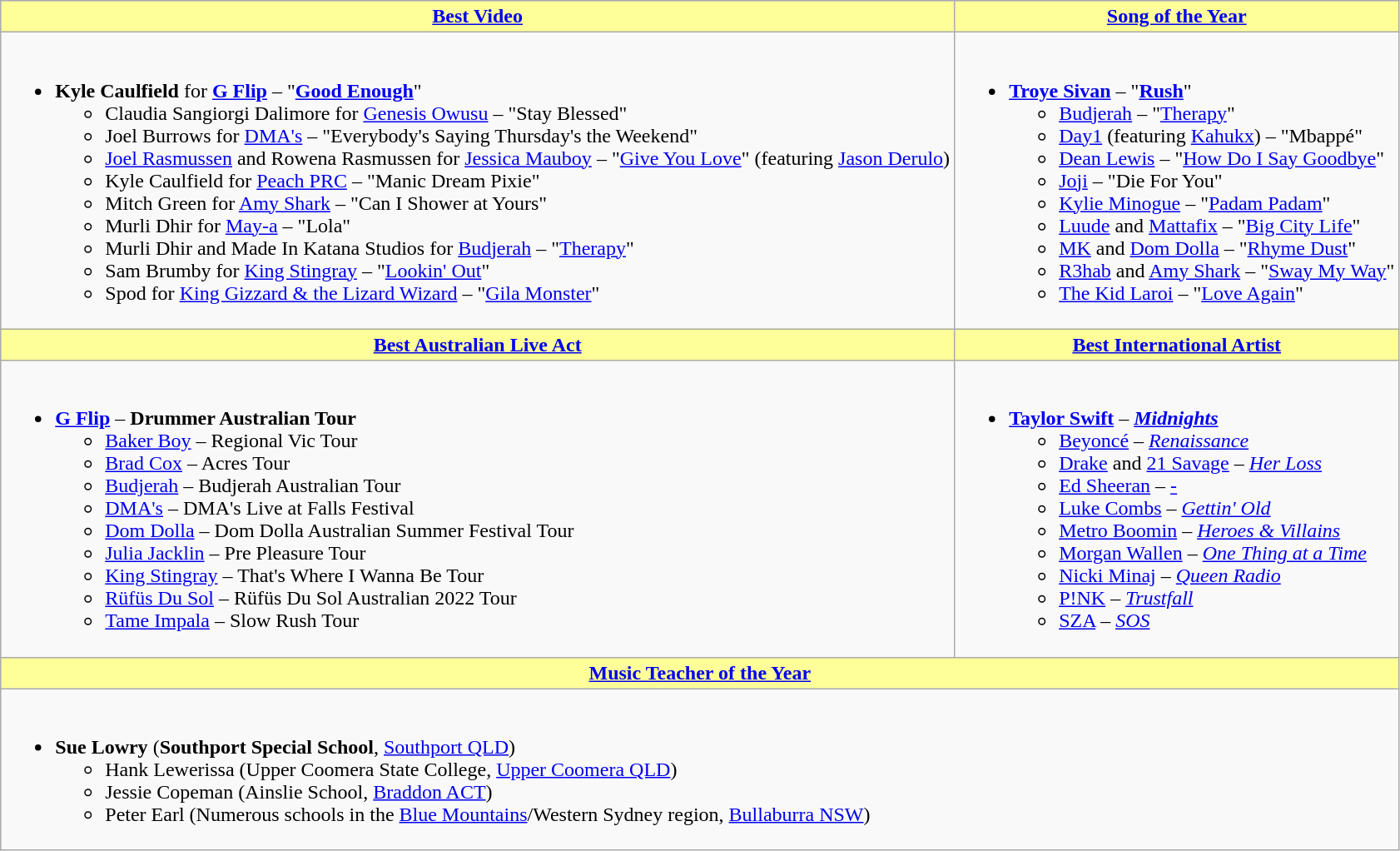<table class=wikitable style="width="150%">
<tr>
<th style="background:#ff9; width=;" ! 50%"><a href='#'>Best Video</a></th>
<th style="background:#ff9; width=;" ! 50%"><a href='#'>Song of the Year</a></th>
</tr>
<tr>
<td><br><ul><li><strong>Kyle Caulfield</strong> for <strong><a href='#'>G Flip</a></strong> – "<strong><a href='#'>Good Enough</a></strong>"<ul><li>Claudia Sangiorgi Dalimore for <a href='#'>Genesis Owusu</a> – "Stay Blessed"</li><li>Joel Burrows for <a href='#'>DMA's</a> – "Everybody's Saying Thursday's the Weekend"</li><li><a href='#'>Joel Rasmussen</a> and Rowena Rasmussen for <a href='#'>Jessica Mauboy</a> – "<a href='#'>Give You Love</a>" (featuring <a href='#'>Jason Derulo</a>)</li><li>Kyle Caulfield for <a href='#'>Peach PRC</a> – "Manic Dream Pixie"</li><li>Mitch Green for <a href='#'>Amy Shark</a> – "Can I Shower at Yours"</li><li>Murli Dhir for <a href='#'>May-a</a> – "Lola"</li><li>Murli Dhir and Made In Katana Studios for <a href='#'>Budjerah</a> – "<a href='#'>Therapy</a>"</li><li>Sam Brumby for <a href='#'>King Stingray</a> – "<a href='#'>Lookin' Out</a>"</li><li>Spod for <a href='#'>King Gizzard & the Lizard Wizard</a> – "<a href='#'>Gila Monster</a>"</li></ul></li></ul></td>
<td><br><ul><li><strong><a href='#'>Troye Sivan</a></strong> – "<strong><a href='#'>Rush</a></strong>"<ul><li><a href='#'>Budjerah</a> – "<a href='#'>Therapy</a>"</li><li><a href='#'>Day1</a> (featuring <a href='#'>Kahukx</a>) – "Mbappé"</li><li><a href='#'>Dean Lewis</a> – "<a href='#'>How Do I Say Goodbye</a>"</li><li><a href='#'>Joji</a> – "Die For You"</li><li><a href='#'>Kylie Minogue</a> – "<a href='#'>Padam Padam</a>"</li><li><a href='#'>Luude</a> and <a href='#'>Mattafix</a> – "<a href='#'>Big City Life</a>"</li><li><a href='#'>MK</a> and <a href='#'>Dom Dolla</a> – "<a href='#'>Rhyme Dust</a>"</li><li><a href='#'>R3hab</a> and <a href='#'>Amy Shark</a> – "<a href='#'>Sway My Way</a>"</li><li><a href='#'>The Kid Laroi</a> – "<a href='#'>Love Again</a>"</li></ul></li></ul></td>
</tr>
<tr>
<th style="background:#ff9; width=;" ! 50% "><a href='#'>Best Australian Live Act</a></th>
<th style="background:#ff9; width=;" ! 50% "><a href='#'>Best International Artist</a></th>
</tr>
<tr>
<td><br><ul><li><strong><a href='#'>G Flip</a></strong> – <strong>Drummer Australian Tour</strong><ul><li><a href='#'>Baker Boy</a> – Regional Vic Tour</li><li><a href='#'>Brad Cox</a> – Acres Tour</li><li><a href='#'>Budjerah</a> – Budjerah Australian Tour</li><li><a href='#'>DMA's</a> – DMA's Live at Falls Festival</li><li><a href='#'>Dom Dolla</a> – Dom Dolla Australian Summer Festival Tour</li><li><a href='#'>Julia Jacklin</a> – Pre Pleasure Tour</li><li><a href='#'>King Stingray</a> – That's Where I Wanna Be Tour</li><li><a href='#'>Rüfüs Du Sol</a> – Rüfüs Du Sol Australian 2022 Tour</li><li><a href='#'>Tame Impala</a> – Slow Rush Tour</li></ul></li></ul></td>
<td><br><ul><li><strong><a href='#'>Taylor Swift</a></strong> – <strong><em><a href='#'>Midnights</a></em></strong><ul><li><a href='#'>Beyoncé</a> – <em><a href='#'>Renaissance</a></em></li><li><a href='#'>Drake</a> and <a href='#'>21 Savage</a> – <em><a href='#'>Her Loss</a></em></li><li><a href='#'>Ed Sheeran</a> – <em><a href='#'>-</a></em></li><li><a href='#'>Luke Combs</a> – <em><a href='#'>Gettin' Old</a></em></li><li><a href='#'>Metro Boomin</a> – <em><a href='#'>Heroes & Villains</a></em></li><li><a href='#'>Morgan Wallen</a> – <em><a href='#'>One Thing at a Time</a></em></li><li><a href='#'>Nicki Minaj</a> – <em><a href='#'>Queen Radio</a></em></li><li><a href='#'>P!NK</a> – <em><a href='#'>Trustfall</a></em></li><li><a href='#'>SZA</a> – <em><a href='#'>SOS</a></em></li></ul></li></ul></td>
</tr>
<tr>
<th colspan="2" style="background:#ff9; width=;" ! 50% "><a href='#'>Music Teacher of the Year</a></th>
</tr>
<tr>
<td colspan="2"><br><ul><li><strong>Sue Lowry</strong> (<strong>Southport Special School</strong>, <a href='#'>Southport QLD</a>)<ul><li>Hank Lewerissa (Upper Coomera State College, <a href='#'>Upper Coomera QLD</a>)</li><li>Jessie Copeman (Ainslie School, <a href='#'>Braddon ACT</a>)</li><li>Peter Earl (Numerous schools in the <a href='#'>Blue Mountains</a>/Western Sydney region, <a href='#'>Bullaburra NSW</a>)</li></ul></li></ul></td>
</tr>
</table>
